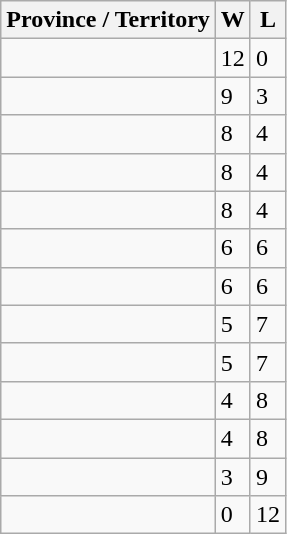<table class="wikitable">
<tr>
<th>Province / Territory</th>
<th>W</th>
<th>L</th>
</tr>
<tr>
<td></td>
<td>12</td>
<td>0</td>
</tr>
<tr>
<td></td>
<td>9</td>
<td>3</td>
</tr>
<tr>
<td></td>
<td>8</td>
<td>4</td>
</tr>
<tr>
<td></td>
<td>8</td>
<td>4</td>
</tr>
<tr>
<td></td>
<td>8</td>
<td>4</td>
</tr>
<tr>
<td></td>
<td>6</td>
<td>6</td>
</tr>
<tr>
<td></td>
<td>6</td>
<td>6</td>
</tr>
<tr>
<td></td>
<td>5</td>
<td>7</td>
</tr>
<tr>
<td></td>
<td>5</td>
<td>7</td>
</tr>
<tr>
<td></td>
<td>4</td>
<td>8</td>
</tr>
<tr>
<td></td>
<td>4</td>
<td>8</td>
</tr>
<tr>
<td></td>
<td>3</td>
<td>9</td>
</tr>
<tr>
<td></td>
<td>0</td>
<td>12</td>
</tr>
</table>
